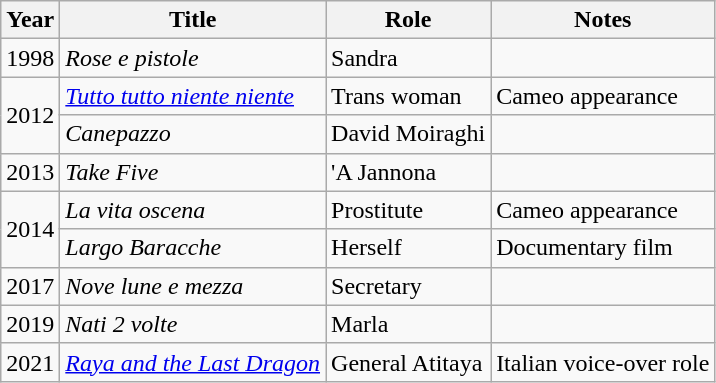<table class="wikitable">
<tr>
<th>Year</th>
<th>Title</th>
<th>Role</th>
<th>Notes</th>
</tr>
<tr>
<td>1998</td>
<td><em>Rose e pistole</em></td>
<td>Sandra</td>
<td></td>
</tr>
<tr>
<td rowspan="2">2012</td>
<td><em><a href='#'>Tutto tutto niente niente</a></em></td>
<td>Trans woman</td>
<td>Cameo appearance</td>
</tr>
<tr>
<td><em>Canepazzo</em></td>
<td>David Moiraghi</td>
<td></td>
</tr>
<tr>
<td>2013</td>
<td><em>Take Five</em></td>
<td>'A Jannona</td>
<td></td>
</tr>
<tr>
<td rowspan="2">2014</td>
<td><em>La vita oscena</em></td>
<td>Prostitute</td>
<td>Cameo appearance</td>
</tr>
<tr>
<td><em>Largo Baracche</em></td>
<td>Herself</td>
<td>Documentary film</td>
</tr>
<tr>
<td>2017</td>
<td><em>Nove lune e mezza</em></td>
<td>Secretary</td>
<td></td>
</tr>
<tr>
<td>2019</td>
<td><em>Nati 2 volte</em></td>
<td>Marla</td>
<td></td>
</tr>
<tr>
<td>2021</td>
<td><em><a href='#'>Raya and the Last Dragon</a></em></td>
<td>General Atitaya</td>
<td>Italian voice-over role</td>
</tr>
</table>
